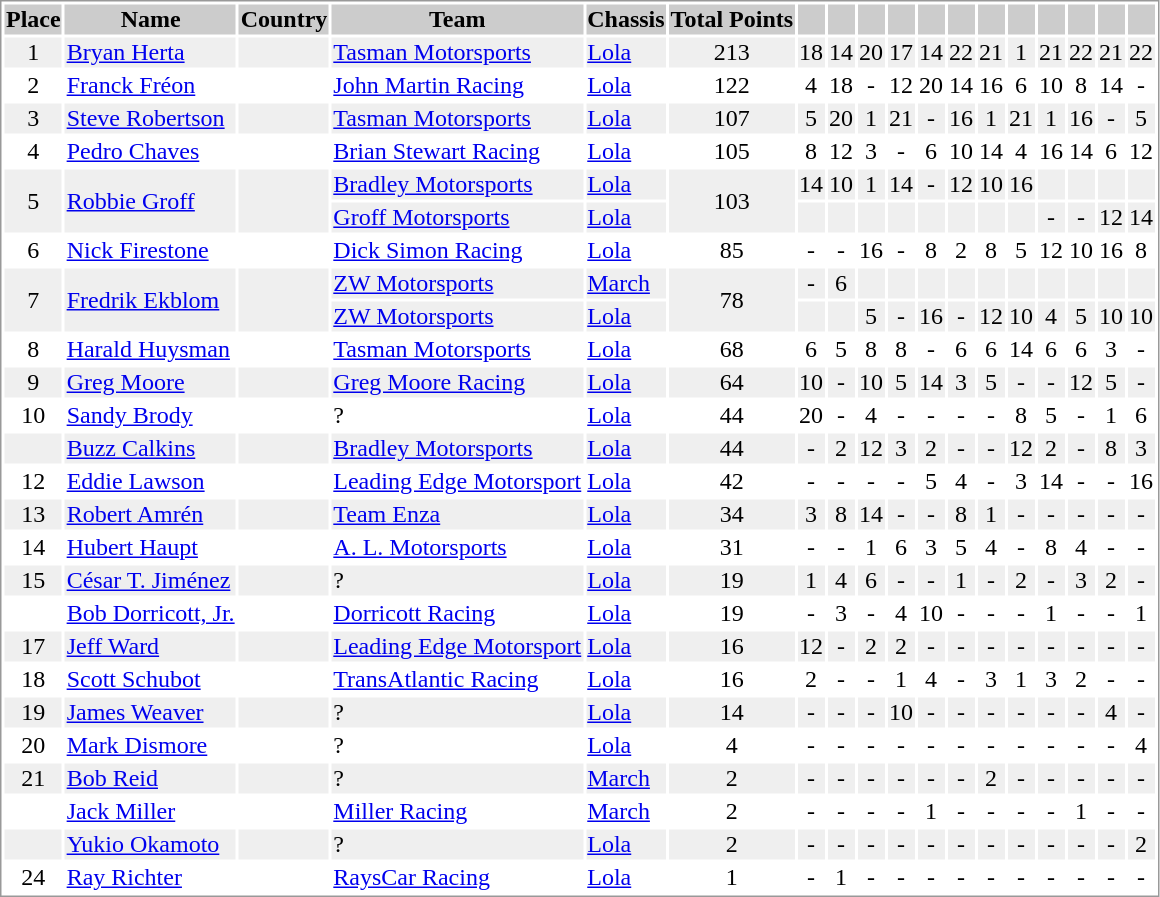<table border="0" style="border: 1px solid #999; background-color:#FFFFFF; text-align:center">
<tr align="center" style="background:#CCCCCC;">
<th>Place</th>
<th>Name</th>
<th>Country</th>
<th>Team</th>
<th>Chassis</th>
<th>Total Points</th>
<th></th>
<th></th>
<th></th>
<th></th>
<th></th>
<th></th>
<th></th>
<th></th>
<th></th>
<th></th>
<th></th>
<th></th>
</tr>
<tr style="background:#EFEFEF;">
<td>1</td>
<td align="left"><a href='#'>Bryan Herta</a></td>
<td align="left"></td>
<td align="left"><a href='#'>Tasman Motorsports</a></td>
<td align="left"><a href='#'>Lola</a></td>
<td>213</td>
<td>18</td>
<td>14</td>
<td>20</td>
<td>17</td>
<td>14</td>
<td>22</td>
<td>21</td>
<td>1</td>
<td>21</td>
<td>22</td>
<td>21</td>
<td>22</td>
</tr>
<tr>
<td>2</td>
<td align="left"><a href='#'>Franck Fréon</a></td>
<td align="left"></td>
<td align="left"><a href='#'>John Martin Racing</a></td>
<td align="left"><a href='#'>Lola</a></td>
<td>122</td>
<td>4</td>
<td>18</td>
<td>-</td>
<td>12</td>
<td>20</td>
<td>14</td>
<td>16</td>
<td>6</td>
<td>10</td>
<td>8</td>
<td>14</td>
<td>-</td>
</tr>
<tr style="background:#EFEFEF;">
<td>3</td>
<td align="left"><a href='#'>Steve Robertson</a></td>
<td align="left"></td>
<td align="left"><a href='#'>Tasman Motorsports</a></td>
<td align="left"><a href='#'>Lola</a></td>
<td>107</td>
<td>5</td>
<td>20</td>
<td>1</td>
<td>21</td>
<td>-</td>
<td>16</td>
<td>1</td>
<td>21</td>
<td>1</td>
<td>16</td>
<td>-</td>
<td>5</td>
</tr>
<tr>
<td>4</td>
<td align="left"><a href='#'>Pedro Chaves</a></td>
<td align="left"></td>
<td align="left"><a href='#'>Brian Stewart Racing</a></td>
<td align="left"><a href='#'>Lola</a></td>
<td>105</td>
<td>8</td>
<td>12</td>
<td>3</td>
<td>-</td>
<td>6</td>
<td>10</td>
<td>14</td>
<td>4</td>
<td>16</td>
<td>14</td>
<td>6</td>
<td>12</td>
</tr>
<tr style="background:#EFEFEF;">
<td rowspan=2>5</td>
<td rowspan=2 align="left"><a href='#'>Robbie Groff</a></td>
<td rowspan=2 align="left"></td>
<td align="left"><a href='#'>Bradley Motorsports</a></td>
<td align="left"><a href='#'>Lola</a></td>
<td rowspan=2>103</td>
<td>14</td>
<td>10</td>
<td>1</td>
<td>14</td>
<td>-</td>
<td>12</td>
<td>10</td>
<td>16</td>
<td></td>
<td></td>
<td></td>
<td></td>
</tr>
<tr style="background:#EFEFEF;">
<td align="left"><a href='#'>Groff Motorsports</a></td>
<td align="left"><a href='#'>Lola</a></td>
<td></td>
<td></td>
<td></td>
<td></td>
<td></td>
<td></td>
<td></td>
<td></td>
<td>-</td>
<td>-</td>
<td>12</td>
<td>14</td>
</tr>
<tr>
<td>6</td>
<td align="left"><a href='#'>Nick Firestone</a></td>
<td align="left"></td>
<td align="left"><a href='#'>Dick Simon Racing</a></td>
<td align="left"><a href='#'>Lola</a></td>
<td>85</td>
<td>-</td>
<td>-</td>
<td>16</td>
<td>-</td>
<td>8</td>
<td>2</td>
<td>8</td>
<td>5</td>
<td>12</td>
<td>10</td>
<td>16</td>
<td>8</td>
</tr>
<tr style="background:#EFEFEF;">
<td rowspan=2>7</td>
<td rowspan=2 align="left"><a href='#'>Fredrik Ekblom</a></td>
<td rowspan=2 align="left"></td>
<td align="left"><a href='#'>ZW Motorsports</a></td>
<td align="left"><a href='#'>March</a></td>
<td rowspan=2>78</td>
<td>-</td>
<td>6</td>
<td></td>
<td></td>
<td></td>
<td></td>
<td></td>
<td></td>
<td></td>
<td></td>
<td></td>
<td></td>
</tr>
<tr style="background:#EFEFEF;">
<td align="left"><a href='#'>ZW Motorsports</a></td>
<td align="left"><a href='#'>Lola</a></td>
<td></td>
<td></td>
<td>5</td>
<td>-</td>
<td>16</td>
<td>-</td>
<td>12</td>
<td>10</td>
<td>4</td>
<td>5</td>
<td>10</td>
<td>10</td>
</tr>
<tr>
<td>8</td>
<td align="left"><a href='#'>Harald Huysman</a></td>
<td align="left"></td>
<td align="left"><a href='#'>Tasman Motorsports</a></td>
<td align="left"><a href='#'>Lola</a></td>
<td>68</td>
<td>6</td>
<td>5</td>
<td>8</td>
<td>8</td>
<td>-</td>
<td>6</td>
<td>6</td>
<td>14</td>
<td>6</td>
<td>6</td>
<td>3</td>
<td>-</td>
</tr>
<tr style="background:#EFEFEF;">
<td>9</td>
<td align="left"><a href='#'>Greg Moore</a></td>
<td align="left"></td>
<td align="left"><a href='#'>Greg Moore Racing</a></td>
<td align="left"><a href='#'>Lola</a></td>
<td>64</td>
<td>10</td>
<td>-</td>
<td>10</td>
<td>5</td>
<td>14</td>
<td>3</td>
<td>5</td>
<td>-</td>
<td>-</td>
<td>12</td>
<td>5</td>
<td>-</td>
</tr>
<tr>
<td>10</td>
<td align="left"><a href='#'>Sandy Brody</a></td>
<td align="left"></td>
<td align="left">?</td>
<td align="left"><a href='#'>Lola</a></td>
<td>44</td>
<td>20</td>
<td>-</td>
<td>4</td>
<td>-</td>
<td>-</td>
<td>-</td>
<td>-</td>
<td>8</td>
<td>5</td>
<td>-</td>
<td>1</td>
<td>6</td>
</tr>
<tr style="background:#EFEFEF;">
<td></td>
<td align="left"><a href='#'>Buzz Calkins</a></td>
<td align="left"></td>
<td align="left"><a href='#'>Bradley Motorsports</a></td>
<td align="left"><a href='#'>Lola</a></td>
<td>44</td>
<td>-</td>
<td>2</td>
<td>12</td>
<td>3</td>
<td>2</td>
<td>-</td>
<td>-</td>
<td>12</td>
<td>2</td>
<td>-</td>
<td>8</td>
<td>3</td>
</tr>
<tr>
<td>12</td>
<td align="left"><a href='#'>Eddie Lawson</a></td>
<td align="left"></td>
<td align="left"><a href='#'>Leading Edge Motorsport</a></td>
<td align="left"><a href='#'>Lola</a></td>
<td>42</td>
<td>-</td>
<td>-</td>
<td>-</td>
<td>-</td>
<td>5</td>
<td>4</td>
<td>-</td>
<td>3</td>
<td>14</td>
<td>-</td>
<td>-</td>
<td>16</td>
</tr>
<tr style="background:#EFEFEF;">
<td>13</td>
<td align="left"><a href='#'>Robert Amrén</a></td>
<td align="left"></td>
<td align="left"><a href='#'>Team Enza</a></td>
<td align="left"><a href='#'>Lola</a></td>
<td>34</td>
<td>3</td>
<td>8</td>
<td>14</td>
<td>-</td>
<td>-</td>
<td>8</td>
<td>1</td>
<td>-</td>
<td>-</td>
<td>-</td>
<td>-</td>
<td>-</td>
</tr>
<tr>
<td>14</td>
<td align="left"><a href='#'>Hubert Haupt</a></td>
<td align="left"></td>
<td align="left"><a href='#'>A. L. Motorsports</a></td>
<td align="left"><a href='#'>Lola</a></td>
<td>31</td>
<td>-</td>
<td>-</td>
<td>1</td>
<td>6</td>
<td>3</td>
<td>5</td>
<td>4</td>
<td>-</td>
<td>8</td>
<td>4</td>
<td>-</td>
<td>-</td>
</tr>
<tr style="background:#EFEFEF;">
<td>15</td>
<td align="left"><a href='#'>César T. Jiménez</a></td>
<td align="left"></td>
<td align="left">?</td>
<td align="left"><a href='#'>Lola</a></td>
<td>19</td>
<td>1</td>
<td>4</td>
<td>6</td>
<td>-</td>
<td>-</td>
<td>1</td>
<td>-</td>
<td>2</td>
<td>-</td>
<td>3</td>
<td>2</td>
<td>-</td>
</tr>
<tr>
<td></td>
<td align="left"><a href='#'>Bob Dorricott, Jr.</a></td>
<td align="left"></td>
<td align="left"><a href='#'>Dorricott Racing</a></td>
<td align="left"><a href='#'>Lola</a></td>
<td>19</td>
<td>-</td>
<td>3</td>
<td>-</td>
<td>4</td>
<td>10</td>
<td>-</td>
<td>-</td>
<td>-</td>
<td>1</td>
<td>-</td>
<td>-</td>
<td>1</td>
</tr>
<tr style="background:#EFEFEF;">
<td>17</td>
<td align="left"><a href='#'>Jeff Ward</a></td>
<td align="left"></td>
<td align="left"><a href='#'>Leading Edge Motorsport</a></td>
<td align="left"><a href='#'>Lola</a></td>
<td>16</td>
<td>12</td>
<td>-</td>
<td>2</td>
<td>2</td>
<td>-</td>
<td>-</td>
<td>-</td>
<td>-</td>
<td>-</td>
<td>-</td>
<td>-</td>
<td>-</td>
</tr>
<tr>
<td>18</td>
<td align="left"><a href='#'>Scott Schubot</a></td>
<td align="left"></td>
<td align="left"><a href='#'>TransAtlantic Racing</a></td>
<td align="left"><a href='#'>Lola</a></td>
<td>16</td>
<td>2</td>
<td>-</td>
<td>-</td>
<td>1</td>
<td>4</td>
<td>-</td>
<td>3</td>
<td>1</td>
<td>3</td>
<td>2</td>
<td>-</td>
<td>-</td>
</tr>
<tr style="background:#EFEFEF;">
<td>19</td>
<td align="left"><a href='#'>James Weaver</a></td>
<td align="left"></td>
<td align="left">?</td>
<td align="left"><a href='#'>Lola</a></td>
<td>14</td>
<td>-</td>
<td>-</td>
<td>-</td>
<td>10</td>
<td>-</td>
<td>-</td>
<td>-</td>
<td>-</td>
<td>-</td>
<td>-</td>
<td>4</td>
<td>-</td>
</tr>
<tr>
<td>20</td>
<td align="left"><a href='#'>Mark Dismore</a></td>
<td align="left"></td>
<td align="left">?</td>
<td align="left"><a href='#'>Lola</a></td>
<td>4</td>
<td>-</td>
<td>-</td>
<td>-</td>
<td>-</td>
<td>-</td>
<td>-</td>
<td>-</td>
<td>-</td>
<td>-</td>
<td>-</td>
<td>-</td>
<td>4</td>
</tr>
<tr style="background:#EFEFEF;">
<td>21</td>
<td align="left"><a href='#'>Bob Reid</a></td>
<td align="left"></td>
<td align="left">?</td>
<td align="left"><a href='#'>March</a></td>
<td>2</td>
<td>-</td>
<td>-</td>
<td>-</td>
<td>-</td>
<td>-</td>
<td>-</td>
<td>2</td>
<td>-</td>
<td>-</td>
<td>-</td>
<td>-</td>
<td>-</td>
</tr>
<tr>
<td></td>
<td align="left"><a href='#'>Jack Miller</a></td>
<td align="left"></td>
<td align="left"><a href='#'>Miller Racing</a></td>
<td align="left"><a href='#'>March</a></td>
<td>2</td>
<td>-</td>
<td>-</td>
<td>-</td>
<td>-</td>
<td>1</td>
<td>-</td>
<td>-</td>
<td>-</td>
<td>-</td>
<td>1</td>
<td>-</td>
<td>-</td>
</tr>
<tr style="background:#EFEFEF;">
<td></td>
<td align="left"><a href='#'>Yukio Okamoto</a></td>
<td align="left"></td>
<td align="left">?</td>
<td align="left"><a href='#'>Lola</a></td>
<td>2</td>
<td>-</td>
<td>-</td>
<td>-</td>
<td>-</td>
<td>-</td>
<td>-</td>
<td>-</td>
<td>-</td>
<td>-</td>
<td>-</td>
<td>-</td>
<td>2</td>
</tr>
<tr>
<td>24</td>
<td align="left"><a href='#'>Ray Richter</a></td>
<td align="left"></td>
<td align="left"><a href='#'>RaysCar Racing</a></td>
<td align="left"><a href='#'>Lola</a></td>
<td>1</td>
<td>-</td>
<td>1</td>
<td>-</td>
<td>-</td>
<td>-</td>
<td>-</td>
<td>-</td>
<td>-</td>
<td>-</td>
<td>-</td>
<td>-</td>
<td>-</td>
</tr>
</table>
